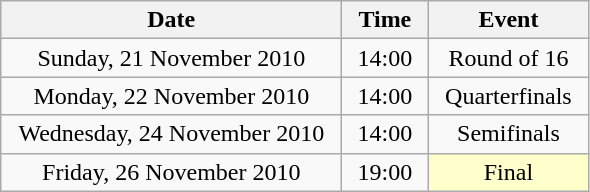<table class = "wikitable" style="text-align:center;">
<tr>
<th width=220>Date</th>
<th width=50>Time</th>
<th width=100>Event</th>
</tr>
<tr>
<td>Sunday, 21 November 2010</td>
<td>14:00</td>
<td>Round of 16</td>
</tr>
<tr>
<td>Monday, 22 November 2010</td>
<td>14:00</td>
<td>Quarterfinals</td>
</tr>
<tr>
<td>Wednesday, 24 November 2010</td>
<td>14:00</td>
<td>Semifinals</td>
</tr>
<tr>
<td>Friday, 26 November 2010</td>
<td>19:00</td>
<td bgcolor=ffffcc>Final</td>
</tr>
</table>
